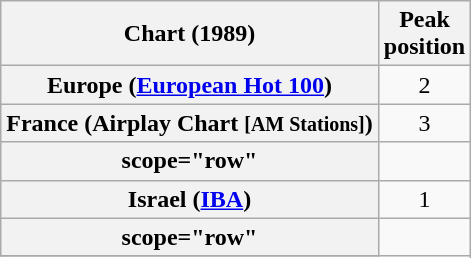<table class="wikitable sortable plainrowheaders">
<tr>
<th>Chart (1989)</th>
<th>Peak<br>position</th>
</tr>
<tr>
<th scope="row">Europe (<a href='#'>European Hot 100</a>)</th>
<td align="center">2</td>
</tr>
<tr>
<th scope="row">France (Airplay Chart <small>[AM Stations]</small>)</th>
<td align="center">3</td>
</tr>
<tr>
<th>scope="row"</th>
</tr>
<tr>
<th scope=row>Israel (<a href='#'>IBA</a>)</th>
<td align="center">1</td>
</tr>
<tr>
<th>scope="row"</th>
</tr>
<tr>
</tr>
</table>
